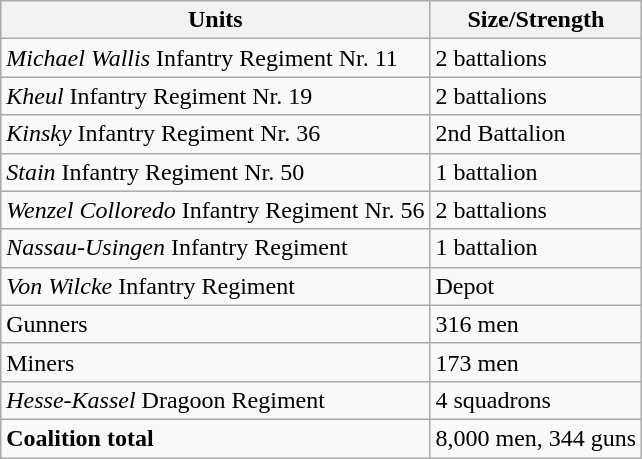<table class="wikitable" style="text-align:left;">
<tr>
<th>Units</th>
<th>Size/Strength</th>
</tr>
<tr>
<td rowspan=1> <em>Michael Wallis</em> Infantry Regiment Nr. 11</td>
<td>2 battalions</td>
</tr>
<tr>
<td rowspan=1> <em>Kheul</em> Infantry Regiment Nr. 19</td>
<td>2 battalions</td>
</tr>
<tr>
<td rowspan=1> <em>Kinsky</em> Infantry Regiment Nr. 36</td>
<td>2nd Battalion</td>
</tr>
<tr>
<td rowspan=1> <em>Stain</em> Infantry Regiment Nr. 50</td>
<td>1 battalion</td>
</tr>
<tr>
<td rowspan=1> <em>Wenzel Colloredo</em> Infantry Regiment Nr. 56</td>
<td>2 battalions</td>
</tr>
<tr>
<td rowspan=1> <em>Nassau-Usingen</em> Infantry Regiment</td>
<td>1 battalion</td>
</tr>
<tr>
<td rowspan=1> <em>Von Wilcke</em> Infantry Regiment</td>
<td>Depot</td>
</tr>
<tr>
<td rowspan=1> Gunners</td>
<td>316 men</td>
</tr>
<tr>
<td rowspan=1> Miners</td>
<td>173 men</td>
</tr>
<tr>
<td rowspan=1> <em>Hesse-Kassel</em> Dragoon Regiment</td>
<td>4 squadrons</td>
</tr>
<tr>
<td rowspan=1><strong>Coalition total</strong></td>
<td>8,000 men, 344 guns</td>
</tr>
</table>
